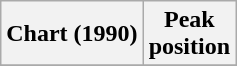<table class="wikitable plainrowheaders" style="text-align:center">
<tr>
<th scope="col">Chart (1990)</th>
<th scope="col">Peak<br> position</th>
</tr>
<tr>
</tr>
</table>
